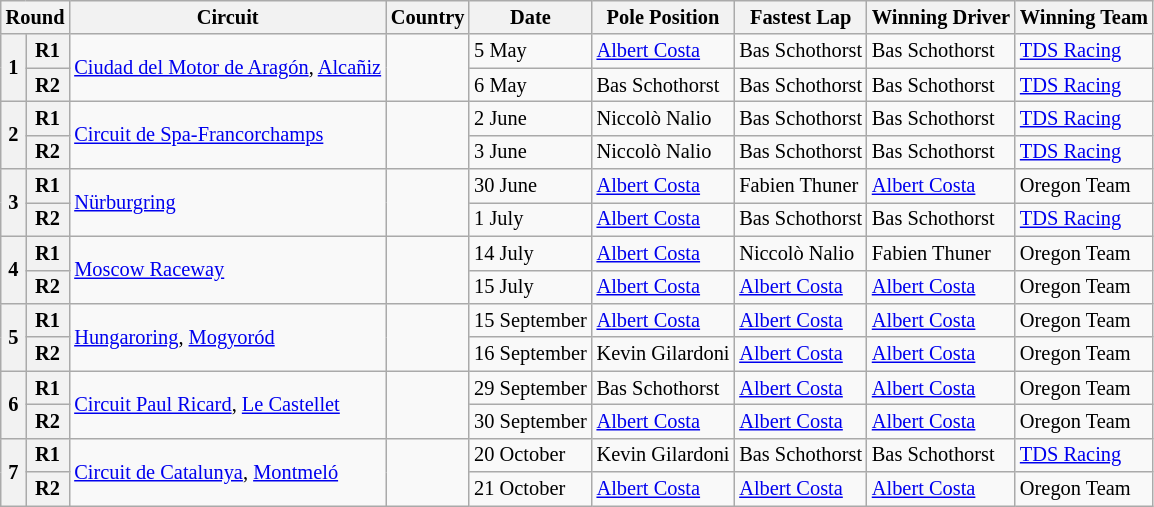<table class="wikitable" style="font-size: 85%">
<tr>
<th colspan=2>Round</th>
<th>Circuit</th>
<th>Country</th>
<th>Date</th>
<th>Pole Position</th>
<th>Fastest Lap</th>
<th>Winning Driver</th>
<th>Winning Team</th>
</tr>
<tr>
<th rowspan=2>1</th>
<th>R1</th>
<td rowspan=2><a href='#'>Ciudad del Motor de Aragón</a>, <a href='#'>Alcañiz</a></td>
<td rowspan=2></td>
<td>5 May</td>
<td> <a href='#'>Albert Costa</a></td>
<td> Bas Schothorst</td>
<td> Bas Schothorst</td>
<td> <a href='#'>TDS Racing</a></td>
</tr>
<tr>
<th>R2</th>
<td>6 May</td>
<td> Bas Schothorst</td>
<td> Bas Schothorst</td>
<td> Bas Schothorst</td>
<td> <a href='#'>TDS Racing</a></td>
</tr>
<tr>
<th rowspan=2>2</th>
<th>R1</th>
<td rowspan=2><a href='#'>Circuit de Spa-Francorchamps</a></td>
<td rowspan=2></td>
<td>2 June</td>
<td> Niccolò Nalio</td>
<td> Bas Schothorst</td>
<td> Bas Schothorst</td>
<td> <a href='#'>TDS Racing</a></td>
</tr>
<tr>
<th>R2</th>
<td>3 June</td>
<td> Niccolò Nalio</td>
<td> Bas Schothorst</td>
<td> Bas Schothorst</td>
<td> <a href='#'>TDS Racing</a></td>
</tr>
<tr>
<th rowspan=2>3</th>
<th>R1</th>
<td rowspan=2><a href='#'>Nürburgring</a></td>
<td rowspan=2></td>
<td>30 June</td>
<td> <a href='#'>Albert Costa</a></td>
<td> Fabien Thuner</td>
<td> <a href='#'>Albert Costa</a></td>
<td> Oregon Team</td>
</tr>
<tr>
<th>R2</th>
<td>1 July</td>
<td> <a href='#'>Albert Costa</a></td>
<td> Bas Schothorst</td>
<td> Bas Schothorst</td>
<td> <a href='#'>TDS Racing</a></td>
</tr>
<tr>
<th rowspan=2>4</th>
<th>R1</th>
<td rowspan=2><a href='#'>Moscow Raceway</a></td>
<td rowspan=2></td>
<td>14 July</td>
<td> <a href='#'>Albert Costa</a></td>
<td> Niccolò Nalio</td>
<td> Fabien Thuner</td>
<td> Oregon Team</td>
</tr>
<tr>
<th>R2</th>
<td>15 July</td>
<td> <a href='#'>Albert Costa</a></td>
<td> <a href='#'>Albert Costa</a></td>
<td> <a href='#'>Albert Costa</a></td>
<td> Oregon Team</td>
</tr>
<tr>
<th rowspan=2>5</th>
<th>R1</th>
<td rowspan=2><a href='#'>Hungaroring</a>, <a href='#'>Mogyoród</a></td>
<td rowspan=2></td>
<td>15 September</td>
<td> <a href='#'>Albert Costa</a></td>
<td> <a href='#'>Albert Costa</a></td>
<td> <a href='#'>Albert Costa</a></td>
<td> Oregon Team</td>
</tr>
<tr>
<th>R2</th>
<td>16 September</td>
<td> Kevin Gilardoni</td>
<td> <a href='#'>Albert Costa</a></td>
<td> <a href='#'>Albert Costa</a></td>
<td> Oregon Team</td>
</tr>
<tr>
<th rowspan=2>6</th>
<th>R1</th>
<td rowspan=2><a href='#'>Circuit Paul Ricard</a>, <a href='#'>Le Castellet</a></td>
<td rowspan=2></td>
<td>29 September</td>
<td> Bas Schothorst</td>
<td> <a href='#'>Albert Costa</a></td>
<td> <a href='#'>Albert Costa</a></td>
<td> Oregon Team</td>
</tr>
<tr>
<th>R2</th>
<td>30 September</td>
<td> <a href='#'>Albert Costa</a></td>
<td> <a href='#'>Albert Costa</a></td>
<td> <a href='#'>Albert Costa</a></td>
<td> Oregon Team</td>
</tr>
<tr>
<th rowspan=2>7</th>
<th>R1</th>
<td rowspan=2><a href='#'>Circuit de Catalunya</a>, <a href='#'>Montmeló</a></td>
<td rowspan=2></td>
<td>20 October</td>
<td> Kevin Gilardoni</td>
<td> Bas Schothorst</td>
<td> Bas Schothorst</td>
<td> <a href='#'>TDS Racing</a></td>
</tr>
<tr>
<th>R2</th>
<td>21 October</td>
<td> <a href='#'>Albert Costa</a></td>
<td> <a href='#'>Albert Costa</a></td>
<td> <a href='#'>Albert Costa</a></td>
<td> Oregon Team</td>
</tr>
</table>
